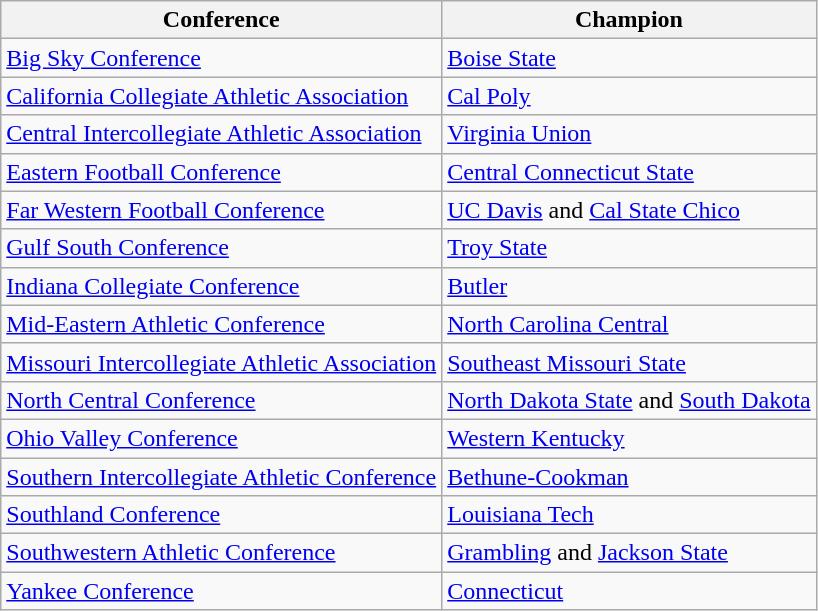<table class="wikitable">
<tr>
<th>Conference</th>
<th>Champion</th>
</tr>
<tr>
<td><a href='#'>Big Sky Conference</a></td>
<td><a href='#'>Boise State</a></td>
</tr>
<tr>
<td><a href='#'>California Collegiate Athletic Association</a></td>
<td><a href='#'>Cal Poly</a></td>
</tr>
<tr>
<td><a href='#'>Central Intercollegiate Athletic Association</a></td>
<td><a href='#'>Virginia Union</a></td>
</tr>
<tr>
<td><a href='#'>Eastern Football Conference</a></td>
<td><a href='#'>Central Connecticut State</a></td>
</tr>
<tr>
<td><a href='#'>Far Western Football Conference</a></td>
<td><a href='#'>UC Davis</a> and <a href='#'>Cal State Chico</a></td>
</tr>
<tr>
<td><a href='#'>Gulf South Conference</a></td>
<td><a href='#'>Troy State</a></td>
</tr>
<tr>
<td><a href='#'>Indiana Collegiate Conference</a></td>
<td><a href='#'>Butler</a></td>
</tr>
<tr>
<td><a href='#'>Mid-Eastern Athletic Conference</a></td>
<td><a href='#'>North Carolina Central</a></td>
</tr>
<tr>
<td><a href='#'>Missouri Intercollegiate Athletic Association</a></td>
<td><a href='#'>Southeast Missouri State</a></td>
</tr>
<tr>
<td><a href='#'>North Central Conference</a></td>
<td><a href='#'>North Dakota State</a> and <a href='#'>South Dakota</a></td>
</tr>
<tr>
<td><a href='#'>Ohio Valley Conference</a></td>
<td><a href='#'>Western Kentucky</a></td>
</tr>
<tr>
<td><a href='#'>Southern Intercollegiate Athletic Conference</a></td>
<td><a href='#'>Bethune-Cookman</a></td>
</tr>
<tr>
<td><a href='#'>Southland Conference</a></td>
<td><a href='#'>Louisiana Tech</a></td>
</tr>
<tr>
<td><a href='#'>Southwestern Athletic Conference</a></td>
<td><a href='#'>Grambling</a> and <a href='#'>Jackson State</a></td>
</tr>
<tr>
<td><a href='#'>Yankee Conference</a></td>
<td><a href='#'>Connecticut</a></td>
</tr>
</table>
